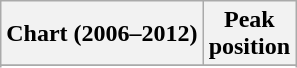<table class="wikitable sortable plainrowheaders">
<tr>
<th scope="col">Chart (2006–2012)</th>
<th scope="col">Peak<br>position</th>
</tr>
<tr>
</tr>
<tr>
</tr>
</table>
